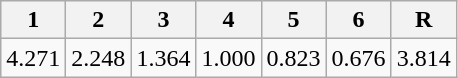<table class=wikitable>
<tr>
<th>1</th>
<th>2</th>
<th>3</th>
<th>4</th>
<th>5</th>
<th>6</th>
<th>R</th>
</tr>
<tr>
<td>4.271</td>
<td>2.248</td>
<td>1.364</td>
<td>1.000</td>
<td>0.823</td>
<td>0.676</td>
<td>3.814</td>
</tr>
</table>
